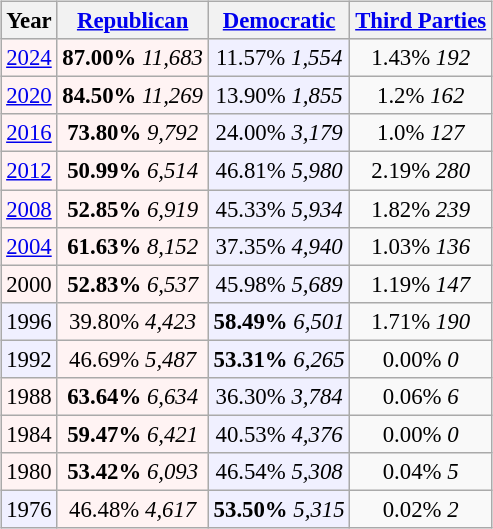<table class="wikitable" style="float:right; font-size:95%;">
<tr bgcolor=lightgrey>
<th>Year</th>
<th><a href='#'>Republican</a></th>
<th><a href='#'>Democratic</a></th>
<th><a href='#'>Third Parties</a></th>
</tr>
<tr>
<td align="center" bgcolor="#fff3f3"><a href='#'>2024</a></td>
<td align="center" bgcolor="#fff3f3"><strong>87.00%</strong> <em>11,683</em></td>
<td align="center" bgcolor="#f0f0ff">11.57% <em>1,554</em></td>
<td align="center">1.43% <em>192</em></td>
</tr>
<tr>
<td align="center" bgcolor="#fff3f3"><a href='#'>2020</a></td>
<td align="center" bgcolor="#fff3f3"><strong>84.50%</strong> <em>11,269</em></td>
<td align="center" bgcolor="#f0f0ff">13.90% <em>1,855</em></td>
<td align="center">1.2% <em>162</em></td>
</tr>
<tr>
<td align="center" bgcolor="#fff3f3"><a href='#'>2016</a></td>
<td align="center" bgcolor="#fff3f3"><strong>73.80%</strong> <em>9,792</em></td>
<td align="center" bgcolor="#f0f0ff">24.00% <em>3,179</em></td>
<td align="center">1.0% <em>127</em></td>
</tr>
<tr>
<td align="center" bgcolor="#fff3f3"><a href='#'>2012</a></td>
<td align="center" bgcolor="#fff3f3"><strong>50.99%</strong> <em>6,514</em></td>
<td align="center" bgcolor="#f0f0ff">46.81% <em>5,980</em></td>
<td align="center">2.19% <em>280</em></td>
</tr>
<tr>
<td align="center" bgcolor="#fff3f3"><a href='#'>2008</a></td>
<td align="center" bgcolor="#fff3f3"><strong>52.85%</strong> <em>6,919</em></td>
<td align="center" bgcolor="#f0f0ff">45.33% <em>5,934</em></td>
<td align="center">1.82% <em>239</em></td>
</tr>
<tr>
<td align="center" bgcolor="#fff3f3"><a href='#'>2004</a></td>
<td align="center" bgcolor="#fff3f3"><strong>61.63%</strong> <em>8,152</em></td>
<td align="center" bgcolor="#f0f0ff">37.35% <em>4,940</em></td>
<td align="center">1.03% <em>136</em></td>
</tr>
<tr>
<td align="center" bgcolor="#fff3f3">2000</td>
<td align="center" bgcolor="#fff3f3"><strong>52.83%</strong> <em>6,537</em></td>
<td align="center" bgcolor="#f0f0ff">45.98% <em>5,689</em></td>
<td align="center">1.19% <em>147</em></td>
</tr>
<tr>
<td align="center" bgcolor="#f0f0ff">1996</td>
<td align="center" bgcolor="#fff3f3">39.80% <em>4,423</em></td>
<td align="center" bgcolor="#f0f0ff"><strong>58.49%</strong> <em>6,501</em></td>
<td align="center">1.71% <em>190</em></td>
</tr>
<tr>
<td align="center" bgcolor="#f0f0ff">1992</td>
<td align="center" bgcolor="#fff3f3">46.69% <em>5,487</em></td>
<td align="center" bgcolor="#f0f0ff"><strong>53.31%</strong> <em>6,265</em></td>
<td align="center">0.00% <em>0</em></td>
</tr>
<tr>
<td align="center" bgcolor="#fff3f3">1988</td>
<td align="center" bgcolor="#fff3f3"><strong>63.64%</strong> <em>6,634</em></td>
<td align="center" bgcolor="#f0f0ff">36.30% <em>3,784</em></td>
<td align="center">0.06% <em>6</em></td>
</tr>
<tr>
<td align="center" bgcolor="#fff3f3">1984</td>
<td align="center" bgcolor="#fff3f3"><strong>59.47%</strong> <em>6,421</em></td>
<td align="center" bgcolor="#f0f0ff">40.53% <em>4,376</em></td>
<td align="center">0.00% <em>0</em></td>
</tr>
<tr>
<td align="center" bgcolor="#fff3f3">1980</td>
<td align="center" bgcolor="#fff3f3"><strong>53.42%</strong> <em>6,093</em></td>
<td align="center" bgcolor="#f0f0ff">46.54% <em>5,308</em></td>
<td align="center">0.04% <em>5</em></td>
</tr>
<tr>
<td align="center" bgcolor="#f0f0ff">1976</td>
<td align="center" bgcolor="#fff3f3">46.48% <em>4,617</em></td>
<td align="center" bgcolor="#f0f0ff"><strong>53.50%</strong> <em>5,315</em></td>
<td align="center">0.02% <em>2</em></td>
</tr>
</table>
